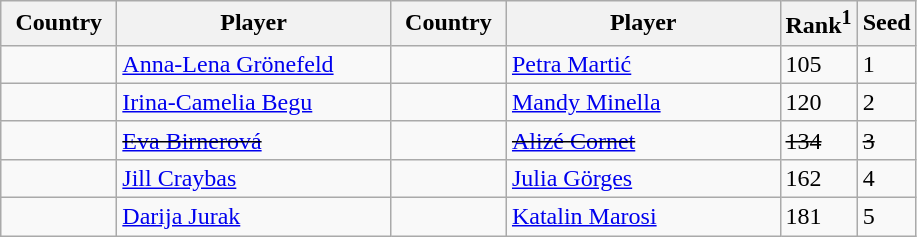<table class="sortable wikitable">
<tr>
<th width="70">Country</th>
<th width="175">Player</th>
<th width="70">Country</th>
<th width="175">Player</th>
<th>Rank<sup>1</sup></th>
<th>Seed</th>
</tr>
<tr>
<td></td>
<td><a href='#'>Anna-Lena Grönefeld</a></td>
<td></td>
<td><a href='#'>Petra Martić</a></td>
<td>105</td>
<td>1</td>
</tr>
<tr>
<td></td>
<td><a href='#'>Irina-Camelia Begu</a></td>
<td></td>
<td><a href='#'>Mandy Minella</a></td>
<td>120</td>
<td>2</td>
</tr>
<tr>
<td><s></s></td>
<td><s><a href='#'>Eva Birnerová</a></s></td>
<td><s></s></td>
<td><s><a href='#'>Alizé Cornet</a></s></td>
<td><s>134</s></td>
<td><s>3</s></td>
</tr>
<tr>
<td></td>
<td><a href='#'>Jill Craybas</a></td>
<td></td>
<td><a href='#'>Julia Görges</a></td>
<td>162</td>
<td>4</td>
</tr>
<tr>
<td></td>
<td><a href='#'>Darija Jurak</a></td>
<td></td>
<td><a href='#'>Katalin Marosi</a></td>
<td>181</td>
<td>5</td>
</tr>
</table>
